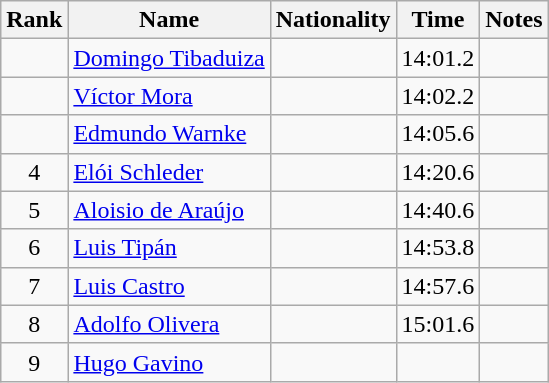<table class="wikitable sortable" style="text-align:center">
<tr>
<th>Rank</th>
<th>Name</th>
<th>Nationality</th>
<th>Time</th>
<th>Notes</th>
</tr>
<tr>
<td></td>
<td align=left><a href='#'>Domingo Tibaduiza</a></td>
<td align=left></td>
<td>14:01.2</td>
<td></td>
</tr>
<tr>
<td></td>
<td align=left><a href='#'>Víctor Mora</a></td>
<td align=left></td>
<td>14:02.2</td>
<td></td>
</tr>
<tr>
<td></td>
<td align=left><a href='#'>Edmundo Warnke</a></td>
<td align=left></td>
<td>14:05.6</td>
<td></td>
</tr>
<tr>
<td>4</td>
<td align=left><a href='#'>Elói Schleder</a></td>
<td align=left></td>
<td>14:20.6</td>
<td></td>
</tr>
<tr>
<td>5</td>
<td align=left><a href='#'>Aloisio de Araújo</a></td>
<td align=left></td>
<td>14:40.6</td>
<td></td>
</tr>
<tr>
<td>6</td>
<td align=left><a href='#'>Luis Tipán</a></td>
<td align=left></td>
<td>14:53.8</td>
<td></td>
</tr>
<tr>
<td>7</td>
<td align=left><a href='#'>Luis Castro</a></td>
<td align=left></td>
<td>14:57.6</td>
<td></td>
</tr>
<tr>
<td>8</td>
<td align=left><a href='#'>Adolfo Olivera</a></td>
<td align=left></td>
<td>15:01.6</td>
<td></td>
</tr>
<tr>
<td>9</td>
<td align=left><a href='#'>Hugo Gavino</a></td>
<td align=left></td>
<td></td>
<td></td>
</tr>
</table>
